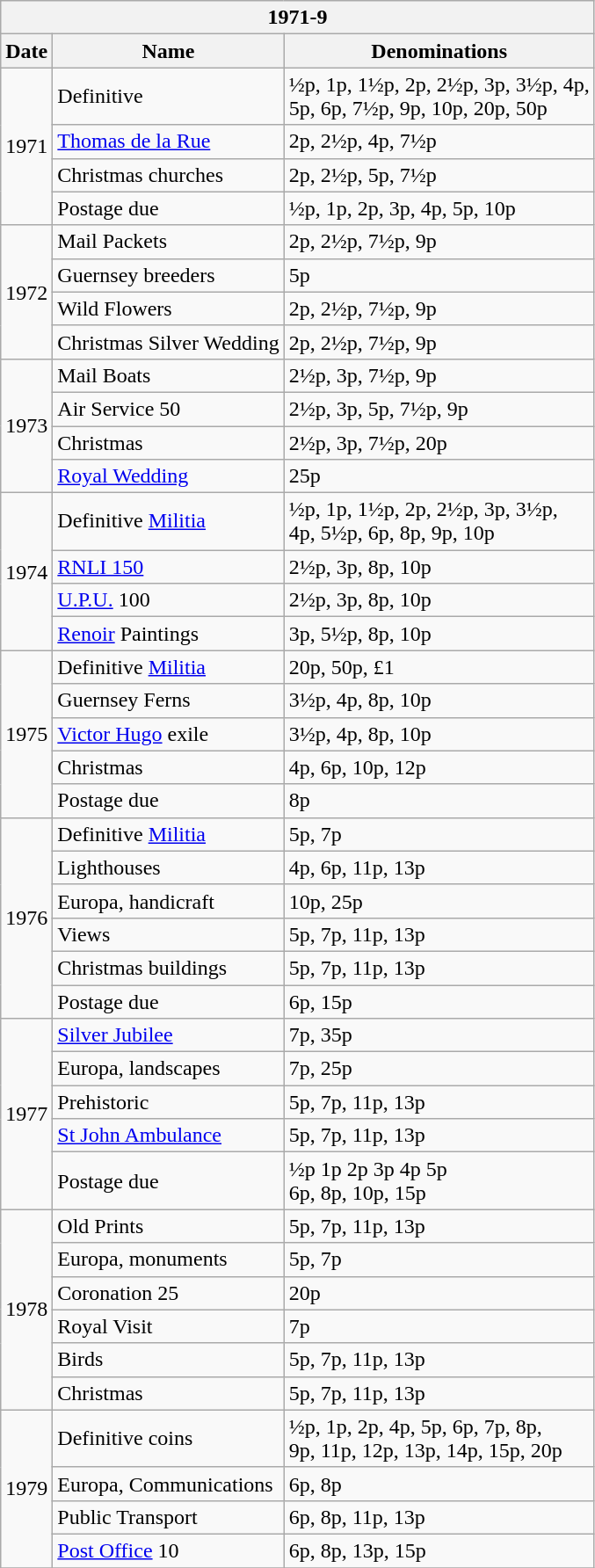<table class="wikitable">
<tr>
<th colspan=3>1971-9</th>
</tr>
<tr>
<th>Date</th>
<th>Name</th>
<th>Denominations</th>
</tr>
<tr>
<td rowspan="4">1971</td>
<td>Definitive</td>
<td>½p, 1p, 1½p, 2p, 2½p, 3p, 3½p, 4p,<br> 5p, 6p, 7½p, 9p, 10p, 20p, 50p</td>
</tr>
<tr>
<td><a href='#'>Thomas de la Rue</a></td>
<td>2p, 2½p, 4p, 7½p</td>
</tr>
<tr>
<td>Christmas churches</td>
<td>2p, 2½p, 5p, 7½p</td>
</tr>
<tr>
<td>Postage due</td>
<td>½p, 1p, 2p, 3p, 4p, 5p, 10p</td>
</tr>
<tr>
<td rowspan="4">1972</td>
<td>Mail Packets</td>
<td>2p, 2½p, 7½p, 9p</td>
</tr>
<tr>
<td>Guernsey breeders</td>
<td>5p</td>
</tr>
<tr>
<td>Wild Flowers</td>
<td>2p, 2½p, 7½p, 9p</td>
</tr>
<tr>
<td>Christmas Silver Wedding</td>
<td>2p, 2½p, 7½p, 9p</td>
</tr>
<tr>
<td rowspan="4">1973</td>
<td>Mail Boats</td>
<td>2½p, 3p, 7½p, 9p</td>
</tr>
<tr>
<td>Air Service 50</td>
<td>2½p, 3p, 5p, 7½p, 9p</td>
</tr>
<tr>
<td>Christmas</td>
<td>2½p, 3p, 7½p, 20p</td>
</tr>
<tr>
<td><a href='#'>Royal Wedding</a></td>
<td>25p</td>
</tr>
<tr>
<td rowspan="4">1974</td>
<td>Definitive <a href='#'>Militia</a></td>
<td>½p, 1p, 1½p, 2p, 2½p, 3p, 3½p,<br> 4p, 5½p, 6p, 8p, 9p, 10p</td>
</tr>
<tr>
<td><a href='#'>RNLI 150</a></td>
<td>2½p, 3p, 8p, 10p</td>
</tr>
<tr>
<td><a href='#'>U.P.U.</a> 100</td>
<td>2½p, 3p, 8p, 10p</td>
</tr>
<tr>
<td><a href='#'>Renoir</a> Paintings</td>
<td>3p, 5½p, 8p, 10p</td>
</tr>
<tr>
<td rowspan="5">1975</td>
<td>Definitive <a href='#'>Militia</a></td>
<td>20p, 50p, £1</td>
</tr>
<tr>
<td>Guernsey Ferns</td>
<td>3½p, 4p, 8p, 10p</td>
</tr>
<tr>
<td><a href='#'>Victor Hugo</a> exile</td>
<td>3½p, 4p, 8p, 10p</td>
</tr>
<tr>
<td>Christmas</td>
<td>4p, 6p, 10p, 12p</td>
</tr>
<tr>
<td>Postage due</td>
<td>8p</td>
</tr>
<tr>
<td rowspan="6">1976</td>
<td>Definitive <a href='#'>Militia</a></td>
<td>5p, 7p</td>
</tr>
<tr>
<td>Lighthouses</td>
<td>4p, 6p, 11p, 13p</td>
</tr>
<tr>
<td>Europa, handicraft</td>
<td>10p, 25p</td>
</tr>
<tr>
<td>Views</td>
<td>5p, 7p, 11p, 13p</td>
</tr>
<tr>
<td>Christmas buildings</td>
<td>5p, 7p, 11p, 13p</td>
</tr>
<tr>
<td>Postage due</td>
<td>6p, 15p</td>
</tr>
<tr>
<td rowspan="5">1977</td>
<td><a href='#'>Silver Jubilee</a></td>
<td>7p, 35p</td>
</tr>
<tr>
<td>Europa, landscapes</td>
<td>7p, 25p</td>
</tr>
<tr>
<td>Prehistoric</td>
<td>5p, 7p, 11p, 13p</td>
</tr>
<tr>
<td><a href='#'>St John Ambulance</a></td>
<td>5p, 7p, 11p, 13p</td>
</tr>
<tr>
<td>Postage due</td>
<td>½p 1p 2p 3p 4p 5p <br>6p, 8p, 10p, 15p</td>
</tr>
<tr>
<td rowspan="6">1978</td>
<td>Old Prints</td>
<td>5p, 7p, 11p, 13p</td>
</tr>
<tr>
<td>Europa, monuments</td>
<td>5p, 7p</td>
</tr>
<tr>
<td>Coronation 25</td>
<td>20p</td>
</tr>
<tr>
<td>Royal Visit</td>
<td>7p</td>
</tr>
<tr>
<td>Birds</td>
<td>5p, 7p, 11p, 13p</td>
</tr>
<tr>
<td>Christmas</td>
<td>5p, 7p, 11p, 13p</td>
</tr>
<tr>
<td rowspan="4">1979</td>
<td>Definitive coins</td>
<td>½p, 1p, 2p, 4p, 5p, 6p, 7p, 8p, <br> 9p, 11p, 12p, 13p, 14p, 15p, 20p</td>
</tr>
<tr>
<td>Europa, Communications</td>
<td>6p, 8p</td>
</tr>
<tr>
<td>Public Transport</td>
<td>6p, 8p, 11p, 13p</td>
</tr>
<tr>
<td><a href='#'>Post Office</a> 10</td>
<td>6p, 8p, 13p, 15p</td>
</tr>
<tr>
</tr>
</table>
